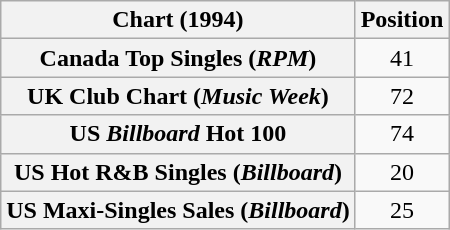<table class="wikitable sortable plainrowheaders" style="text-align:center">
<tr>
<th scope="col">Chart (1994)</th>
<th scope="col">Position</th>
</tr>
<tr>
<th scope="row">Canada Top Singles (<em>RPM</em>)</th>
<td>41</td>
</tr>
<tr>
<th scope="row">UK Club Chart (<em>Music Week</em>)</th>
<td>72</td>
</tr>
<tr>
<th scope="row">US <em>Billboard</em> Hot 100</th>
<td>74</td>
</tr>
<tr>
<th scope="row">US Hot R&B Singles (<em>Billboard</em>)</th>
<td>20</td>
</tr>
<tr>
<th scope="row">US Maxi-Singles Sales (<em>Billboard</em>)</th>
<td>25</td>
</tr>
</table>
